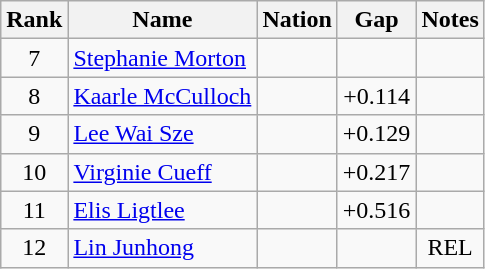<table class="wikitable sortable" style="text-align:center">
<tr>
<th>Rank</th>
<th>Name</th>
<th>Nation</th>
<th>Gap</th>
<th>Notes</th>
</tr>
<tr>
<td>7</td>
<td align=left><a href='#'>Stephanie Morton</a></td>
<td align=left></td>
<td></td>
<td></td>
</tr>
<tr>
<td>8</td>
<td align=left><a href='#'>Kaarle McCulloch</a></td>
<td align=left></td>
<td>+0.114</td>
<td></td>
</tr>
<tr>
<td>9</td>
<td align=left><a href='#'>Lee Wai Sze</a></td>
<td align=left></td>
<td>+0.129</td>
<td></td>
</tr>
<tr>
<td>10</td>
<td align=left><a href='#'>Virginie Cueff</a></td>
<td align=left></td>
<td>+0.217</td>
<td></td>
</tr>
<tr>
<td>11</td>
<td align=left><a href='#'>Elis Ligtlee</a></td>
<td align=left></td>
<td>+0.516</td>
<td></td>
</tr>
<tr>
<td>12</td>
<td align=left><a href='#'>Lin Junhong</a></td>
<td align=left></td>
<td></td>
<td>REL</td>
</tr>
</table>
